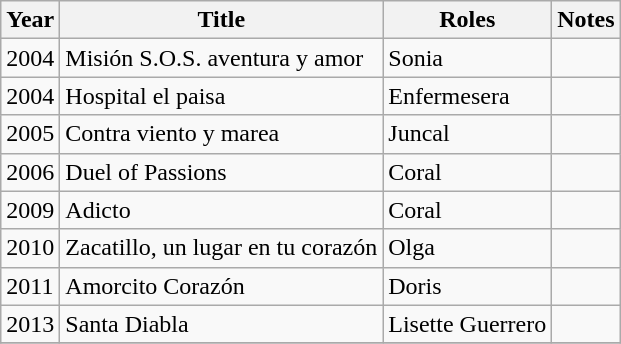<table class="wikitable sortable">
<tr>
<th>Year</th>
<th>Title</th>
<th>Roles</th>
<th>Notes</th>
</tr>
<tr>
<td>2004</td>
<td>Misión S.O.S. aventura y amor</td>
<td>Sonia</td>
<td></td>
</tr>
<tr>
<td>2004</td>
<td>Hospital el paisa</td>
<td>Enfermesera</td>
<td></td>
</tr>
<tr>
<td>2005</td>
<td>Contra viento y marea</td>
<td>Juncal</td>
<td></td>
</tr>
<tr>
<td>2006</td>
<td>Duel of Passions</td>
<td>Coral</td>
<td></td>
</tr>
<tr>
<td>2009</td>
<td>Adicto</td>
<td>Coral</td>
<td></td>
</tr>
<tr>
<td>2010</td>
<td>Zacatillo, un lugar en tu corazón</td>
<td>Olga</td>
<td></td>
</tr>
<tr>
<td>2011</td>
<td>Amorcito Corazón</td>
<td>Doris</td>
<td></td>
</tr>
<tr>
<td>2013</td>
<td>Santa Diabla</td>
<td>Lisette Guerrero</td>
<td></td>
</tr>
<tr>
</tr>
</table>
